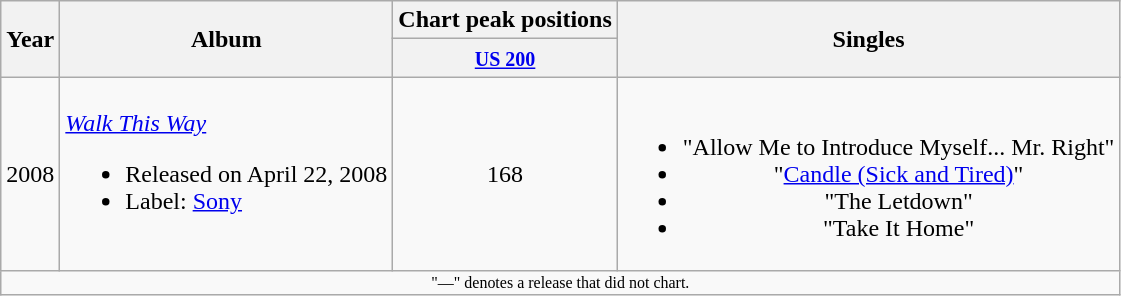<table class="wikitable">
<tr>
<th rowspan="2">Year</th>
<th rowspan="2">Album</th>
<th colspan="1">Chart peak positions</th>
<th rowspan="2">Singles</th>
</tr>
<tr>
<th align="center"><small><a href='#'>US 200</a></small></th>
</tr>
<tr>
<td align="center">2008</td>
<td><em><a href='#'>Walk This Way</a></em><br><ul><li>Released on April 22, 2008</li><li>Label: <a href='#'>Sony</a></li></ul></td>
<td align="center">168</td>
<td align="center"><br><ul><li>"Allow Me to Introduce Myself... Mr. Right"</li><li>"<a href='#'>Candle (Sick and Tired)</a>"</li><li>"The Letdown"</li><li>"Take It Home"</li></ul></td>
</tr>
<tr>
<td align="center" colspan="11" style="font-size: 8pt">"—" denotes a release that did not chart.</td>
</tr>
</table>
